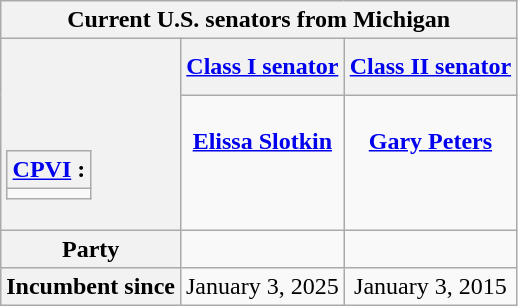<table class="wikitable floatright" style="text-align: center;">
<tr>
<th colspan=3>Current U.S. senators from Michigan</th>
</tr>
<tr>
<th rowspan=2><br><br><br><table class="wikitable">
<tr>
<th><a href='#'>CPVI</a> :</th>
</tr>
<tr>
<td></td>
</tr>
</table>
</th>
<th><a href='#'>Class I senator</a></th>
<th><a href='#'>Class II senator</a></th>
</tr>
<tr style="vertical-align: top;">
<td><br><strong><a href='#'>Elissa Slotkin</a></strong><br><br></td>
<td><br><strong><a href='#'>Gary Peters</a></strong><br><br></td>
</tr>
<tr>
<th>Party</th>
<td></td>
<td></td>
</tr>
<tr>
<th>Incumbent since</th>
<td>January 3, 2025</td>
<td>January 3, 2015</td>
</tr>
</table>
